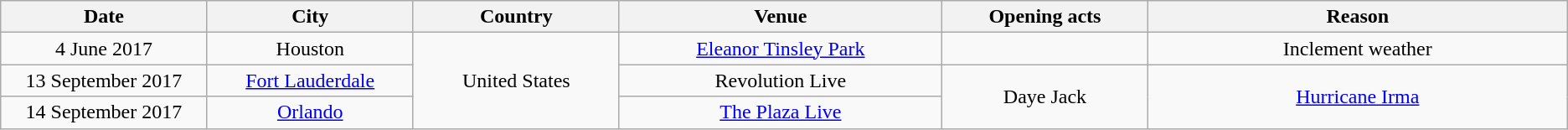<table class="wikitable" style="text-align:center;">
<tr>
<th scope="col" style="width:10em;">Date</th>
<th scope="col" style="width:10em;">City</th>
<th scope="col" style="width:10em;">Country</th>
<th scope="col" style="width:16em;">Venue</th>
<th scope="col" style="width:10em;">Opening acts</th>
<th scope="col" style="width:21em;">Reason</th>
</tr>
<tr>
<td>4 June 2017</td>
<td>Houston</td>
<td rowspan="3">United States</td>
<td><a href='#'>Eleanor Tinsley Park</a></td>
<td></td>
<td>Inclement weather</td>
</tr>
<tr>
<td>13 September 2017</td>
<td><a href='#'>Fort Lauderdale</a></td>
<td>Revolution Live</td>
<td rowspan="2">Daye Jack</td>
<td rowspan="2"><a href='#'>Hurricane Irma</a></td>
</tr>
<tr>
<td>14 September 2017</td>
<td><a href='#'>Orlando</a></td>
<td><a href='#'>The Plaza Live</a></td>
</tr>
</table>
